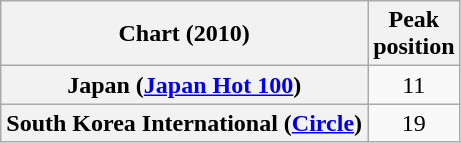<table class="wikitable sortable plainrowheaders">
<tr>
<th scope="col">Chart (2010)</th>
<th scope="col">Peak<br>position</th>
</tr>
<tr>
<th scope="row">Japan (<a href='#'>Japan Hot 100</a>)</th>
<td style="text-align:center;">11</td>
</tr>
<tr>
<th scope="row">South Korea International (<a href='#'>Circle</a>)</th>
<td align="center">19</td>
</tr>
</table>
